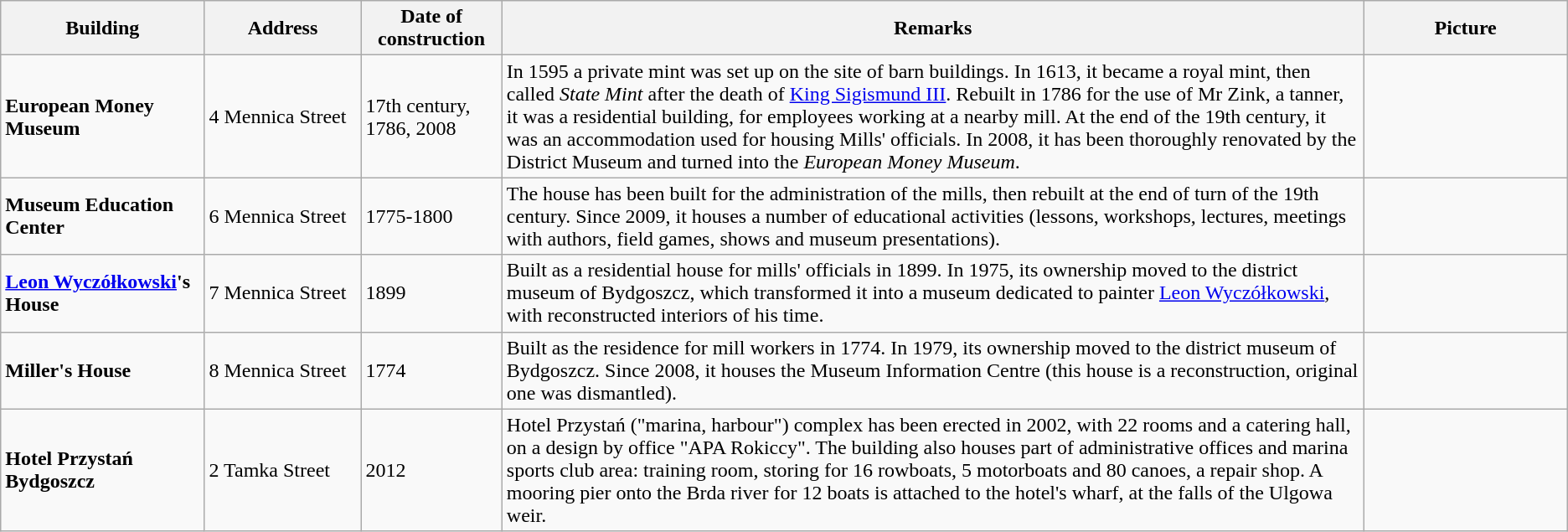<table class="wikitable">
<tr>
<th width=13%>Building</th>
<th width=10%>Address</th>
<th width=9%>Date of construction</th>
<th width=55%>Remarks</th>
<th width=13%>Picture</th>
</tr>
<tr ----bgcolor="#EFEFEF">
<td><strong>European Money Museum</strong></td>
<td>4 Mennica Street</td>
<td>17th century, 1786, 2008</td>
<td>In 1595 a private mint was set up on the site of barn buildings. In 1613, it became a royal mint, then called <em>State Mint</em> after the death of <a href='#'>King Sigismund III</a>. Rebuilt in 1786 for the use of Mr Zink, a tanner, it was a residential building, for employees working at a nearby mill. At the end of the 19th century, it was an accommodation used for housing Mills' officials. In 2008, it has been thoroughly renovated by the District Museum and turned into the <em>European Money Museum</em>.</td>
<td> </td>
</tr>
<tr ---->
<td><strong>Museum Education Center</strong></td>
<td>6 Mennica Street</td>
<td>1775-1800</td>
<td>The house has been built for the administration of the mills, then rebuilt at the end of turn of the 19th century. Since 2009, it houses a number of educational activities (lessons, workshops, lectures, meetings with authors, field games, shows and museum presentations).</td>
<td> </td>
</tr>
<tr ----bgcolor="#EFEFEF">
<td><strong><a href='#'>Leon Wyczółkowski</a>'s House</strong></td>
<td>7 Mennica Street</td>
<td>1899</td>
<td>Built as a residential house for mills' officials in 1899. In 1975, its ownership moved to the district museum of Bydgoszcz, which transformed it into a museum dedicated to painter <a href='#'>Leon Wyczółkowski</a>, with reconstructed interiors of his time.</td>
<td> </td>
</tr>
<tr ---->
<td><strong>Miller's House</strong></td>
<td>8 Mennica Street</td>
<td>1774</td>
<td>Built as the residence for mill workers in 1774. In 1979, its ownership moved to the district museum of Bydgoszcz. Since 2008, it houses the Museum Information Centre (this house is a reconstruction, original one was dismantled).</td>
<td></td>
</tr>
<tr ----bgcolor="#EFEFEF">
<td><strong>Hotel Przystań Bydgoszcz</strong></td>
<td>2 Tamka Street</td>
<td>2012</td>
<td>Hotel Przystań ("marina, harbour") complex has been erected in 2002, with 22 rooms and a catering hall, on a design by office "APA Rokiccy". The building also houses part of administrative offices and marina sports club area: training room, storing for 16 rowboats, 5 motorboats and 80 canoes, a repair shop. A mooring pier onto the Brda river for 12 boats is attached to the hotel's wharf, at the falls of the Ulgowa weir.</td>
<td> </td>
</tr>
</table>
